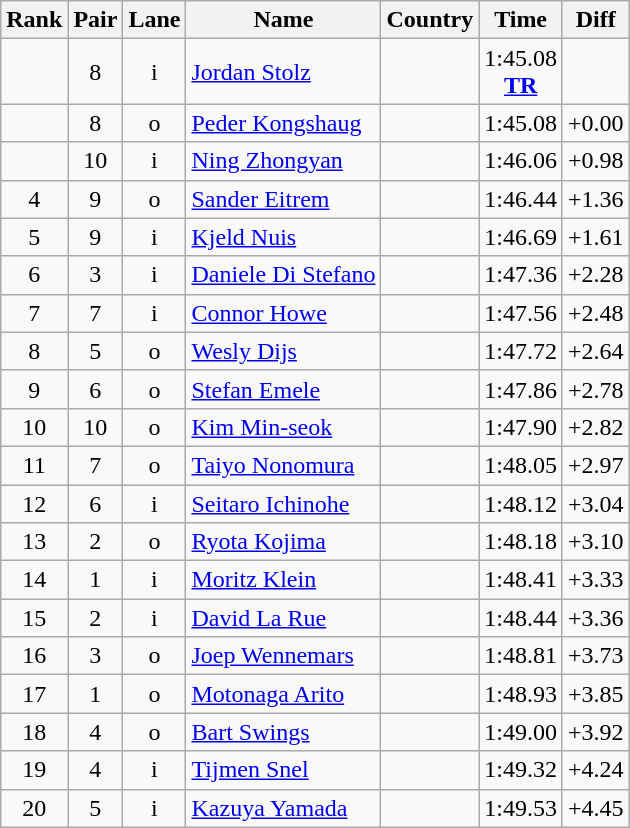<table class="wikitable sortable" style="text-align:center">
<tr>
<th>Rank</th>
<th>Pair</th>
<th>Lane</th>
<th>Name</th>
<th>Country</th>
<th>Time</th>
<th>Diff</th>
</tr>
<tr>
<td></td>
<td>8</td>
<td>i</td>
<td align=left><a href='#'>Jordan Stolz</a></td>
<td align=left></td>
<td>1:45.08<br><strong><a href='#'>TR</a></strong></td>
<td></td>
</tr>
<tr>
<td></td>
<td>8</td>
<td>o</td>
<td align=left><a href='#'>Peder Kongshaug</a></td>
<td align=left></td>
<td>1:45.08</td>
<td>+0.00</td>
</tr>
<tr>
<td></td>
<td>10</td>
<td>i</td>
<td align=left><a href='#'>Ning Zhongyan</a></td>
<td align=left></td>
<td>1:46.06</td>
<td>+0.98</td>
</tr>
<tr>
<td>4</td>
<td>9</td>
<td>o</td>
<td align=left><a href='#'>Sander Eitrem</a></td>
<td align=left></td>
<td>1:46.44</td>
<td>+1.36</td>
</tr>
<tr>
<td>5</td>
<td>9</td>
<td>i</td>
<td align=left><a href='#'>Kjeld Nuis</a></td>
<td align=left></td>
<td>1:46.69</td>
<td>+1.61</td>
</tr>
<tr>
<td>6</td>
<td>3</td>
<td>i</td>
<td align=left><a href='#'>Daniele Di Stefano</a></td>
<td align=left></td>
<td>1:47.36</td>
<td>+2.28</td>
</tr>
<tr>
<td>7</td>
<td>7</td>
<td>i</td>
<td align=left><a href='#'>Connor Howe</a></td>
<td align=left></td>
<td>1:47.56</td>
<td>+2.48</td>
</tr>
<tr>
<td>8</td>
<td>5</td>
<td>o</td>
<td align=left><a href='#'>Wesly Dijs</a></td>
<td align=left></td>
<td>1:47.72</td>
<td>+2.64</td>
</tr>
<tr>
<td>9</td>
<td>6</td>
<td>o</td>
<td align=left><a href='#'>Stefan Emele</a></td>
<td align=left></td>
<td>1:47.86</td>
<td>+2.78</td>
</tr>
<tr>
<td>10</td>
<td>10</td>
<td>o</td>
<td align=left><a href='#'>Kim Min-seok</a></td>
<td align=left></td>
<td>1:47.90</td>
<td>+2.82</td>
</tr>
<tr>
<td>11</td>
<td>7</td>
<td>o</td>
<td align=left><a href='#'>Taiyo Nonomura</a></td>
<td align=left></td>
<td>1:48.05</td>
<td>+2.97</td>
</tr>
<tr>
<td>12</td>
<td>6</td>
<td>i</td>
<td align=left><a href='#'>Seitaro Ichinohe</a></td>
<td align=left></td>
<td>1:48.12</td>
<td>+3.04</td>
</tr>
<tr>
<td>13</td>
<td>2</td>
<td>o</td>
<td align=left><a href='#'>Ryota Kojima</a></td>
<td align=left></td>
<td>1:48.18</td>
<td>+3.10</td>
</tr>
<tr>
<td>14</td>
<td>1</td>
<td>i</td>
<td align=left><a href='#'>Moritz Klein</a></td>
<td align=left></td>
<td>1:48.41</td>
<td>+3.33</td>
</tr>
<tr>
<td>15</td>
<td>2</td>
<td>i</td>
<td align=left><a href='#'>David La Rue</a></td>
<td align=left></td>
<td>1:48.44</td>
<td>+3.36</td>
</tr>
<tr>
<td>16</td>
<td>3</td>
<td>o</td>
<td align=left><a href='#'>Joep Wennemars</a></td>
<td align=left></td>
<td>1:48.81</td>
<td>+3.73</td>
</tr>
<tr>
<td>17</td>
<td>1</td>
<td>o</td>
<td align=left><a href='#'>Motonaga Arito</a></td>
<td align=left></td>
<td>1:48.93</td>
<td>+3.85</td>
</tr>
<tr>
<td>18</td>
<td>4</td>
<td>o</td>
<td align=left><a href='#'>Bart Swings</a></td>
<td align=left></td>
<td>1:49.00</td>
<td>+3.92</td>
</tr>
<tr>
<td>19</td>
<td>4</td>
<td>i</td>
<td align=left><a href='#'>Tijmen Snel</a></td>
<td align=left></td>
<td>1:49.32</td>
<td>+4.24</td>
</tr>
<tr>
<td>20</td>
<td>5</td>
<td>i</td>
<td align=left><a href='#'>Kazuya Yamada</a></td>
<td align=left></td>
<td>1:49.53</td>
<td>+4.45</td>
</tr>
</table>
